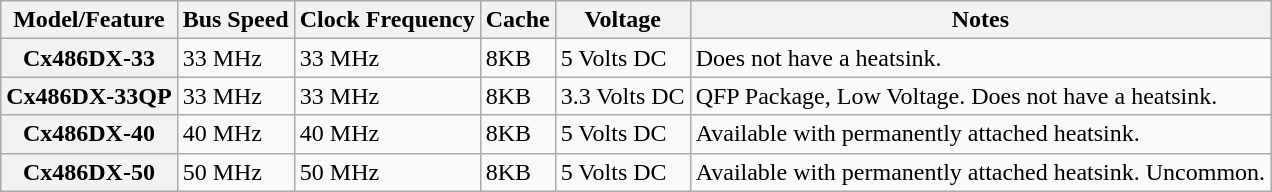<table border="1" class="wikitable">
<tr>
<th>Model/Feature</th>
<th>Bus Speed</th>
<th>Clock Frequency</th>
<th>Cache</th>
<th>Voltage</th>
<th>Notes</th>
</tr>
<tr>
<th>Cx486DX-33</th>
<td>33 MHz</td>
<td>33 MHz</td>
<td>8KB</td>
<td>5 Volts DC</td>
<td>Does not have a heatsink.</td>
</tr>
<tr>
<th>Cx486DX-33QP</th>
<td>33 MHz</td>
<td>33 MHz</td>
<td>8KB</td>
<td>3.3 Volts DC</td>
<td>QFP Package, Low Voltage. Does not have a heatsink.</td>
</tr>
<tr>
<th>Cx486DX-40</th>
<td>40 MHz</td>
<td>40 MHz</td>
<td>8KB</td>
<td>5 Volts DC</td>
<td>Available with permanently attached heatsink.</td>
</tr>
<tr>
<th>Cx486DX-50</th>
<td>50 MHz</td>
<td>50 MHz</td>
<td>8KB</td>
<td>5 Volts DC</td>
<td>Available with permanently attached heatsink. Uncommon.</td>
</tr>
</table>
